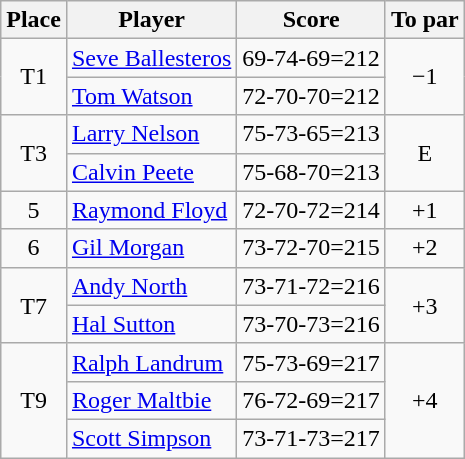<table class="wikitable">
<tr>
<th>Place</th>
<th>Player</th>
<th>Score</th>
<th>To par</th>
</tr>
<tr>
<td rowspan="2" align=center>T1</td>
<td> <a href='#'>Seve Ballesteros</a></td>
<td align=center>69-74-69=212</td>
<td rowspan="2" align=center>−1</td>
</tr>
<tr>
<td> <a href='#'>Tom Watson</a></td>
<td align=center>72-70-70=212</td>
</tr>
<tr>
<td rowspan="2" align=center>T3</td>
<td> <a href='#'>Larry Nelson</a></td>
<td align=center>75-73-65=213</td>
<td rowspan="2" align=center>E</td>
</tr>
<tr>
<td> <a href='#'>Calvin Peete</a></td>
<td align=center>75-68-70=213</td>
</tr>
<tr>
<td align=center>5</td>
<td> <a href='#'>Raymond Floyd</a></td>
<td align=center>72-70-72=214</td>
<td align=center>+1</td>
</tr>
<tr>
<td align=center>6</td>
<td> <a href='#'>Gil Morgan</a></td>
<td align=center>73-72-70=215</td>
<td align=center>+2</td>
</tr>
<tr>
<td rowspan="2" align=center>T7</td>
<td> <a href='#'>Andy North</a></td>
<td align=center>73-71-72=216</td>
<td rowspan="2" align=center>+3</td>
</tr>
<tr>
<td> <a href='#'>Hal Sutton</a></td>
<td align=center>73-70-73=216</td>
</tr>
<tr>
<td rowspan="3" align=center>T9</td>
<td> <a href='#'>Ralph Landrum</a></td>
<td align=center>75-73-69=217</td>
<td rowspan="3" align=center>+4</td>
</tr>
<tr>
<td> <a href='#'>Roger Maltbie</a></td>
<td align=center>76-72-69=217</td>
</tr>
<tr>
<td> <a href='#'>Scott Simpson</a></td>
<td align=center>73-71-73=217</td>
</tr>
</table>
